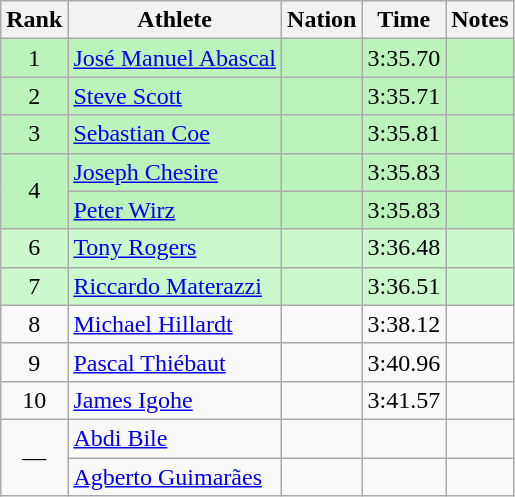<table class="wikitable sortable" style="text-align:center">
<tr>
<th>Rank</th>
<th>Athlete</th>
<th>Nation</th>
<th>Time</th>
<th>Notes</th>
</tr>
<tr style="background:#bbf3bb;">
<td>1</td>
<td align=left><a href='#'>José Manuel Abascal</a></td>
<td align=left></td>
<td>3:35.70</td>
<td></td>
</tr>
<tr style="background:#bbf3bb;">
<td>2</td>
<td align=left><a href='#'>Steve Scott</a></td>
<td align=left></td>
<td>3:35.71</td>
<td></td>
</tr>
<tr style="background:#bbf3bb;">
<td>3</td>
<td align=left><a href='#'>Sebastian Coe</a></td>
<td align=left></td>
<td>3:35.81</td>
<td></td>
</tr>
<tr style="background:#bbf3bb;">
<td rowspan=2>4</td>
<td align=left><a href='#'>Joseph Chesire</a></td>
<td align=left></td>
<td>3:35.83</td>
<td></td>
</tr>
<tr style="background:#bbf3bb;">
<td align=left><a href='#'>Peter Wirz</a></td>
<td align=left></td>
<td>3:35.83</td>
<td></td>
</tr>
<tr style="background:#ccf9cc;">
<td>6</td>
<td align=left><a href='#'>Tony Rogers</a></td>
<td align=left></td>
<td>3:36.48</td>
<td></td>
</tr>
<tr style="background:#ccf9cc;">
<td>7</td>
<td align=left><a href='#'>Riccardo Materazzi</a></td>
<td align=left></td>
<td>3:36.51</td>
<td></td>
</tr>
<tr>
<td>8</td>
<td align=left><a href='#'>Michael Hillardt</a></td>
<td align=left></td>
<td>3:38.12</td>
<td></td>
</tr>
<tr>
<td>9</td>
<td align=left><a href='#'>Pascal Thiébaut</a></td>
<td align=left></td>
<td>3:40.96</td>
<td></td>
</tr>
<tr>
<td>10</td>
<td align=left><a href='#'>James Igohe</a></td>
<td align=left></td>
<td>3:41.57</td>
<td></td>
</tr>
<tr>
<td rowspan=2 data-sort-value=11>—</td>
<td align=left><a href='#'>Abdi Bile</a></td>
<td align=left></td>
<td></td>
<td></td>
</tr>
<tr>
<td align=left><a href='#'>Agberto Guimarães</a></td>
<td align=left></td>
<td></td>
<td></td>
</tr>
</table>
